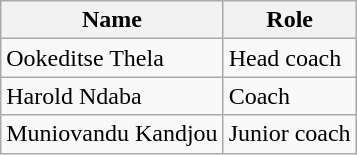<table class="wikitable">
<tr>
<th>Name</th>
<th>Role</th>
</tr>
<tr>
<td> Ookeditse Thela</td>
<td>Head coach</td>
</tr>
<tr>
<td> Harold Ndaba</td>
<td>Coach</td>
</tr>
<tr>
<td> Muniovandu Kandjou</td>
<td>Junior coach</td>
</tr>
</table>
